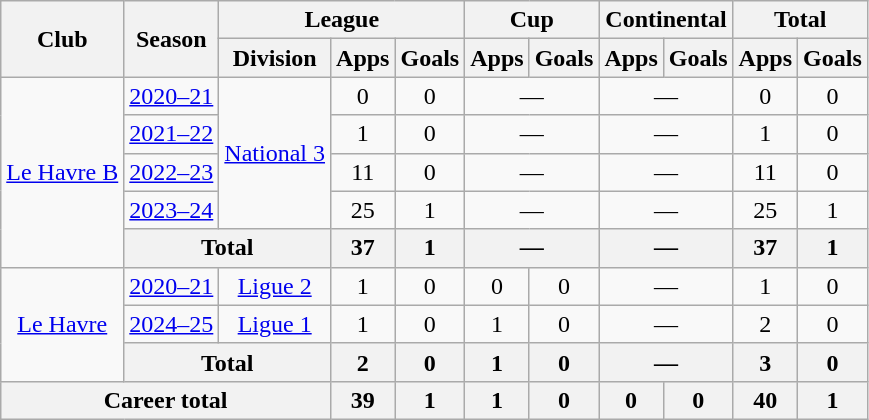<table class="wikitable" Style="text-align: center">
<tr>
<th rowspan="2">Club</th>
<th rowspan="2">Season</th>
<th colspan="3">League</th>
<th colspan="2">Cup</th>
<th colspan="2">Continental</th>
<th colspan="2">Total</th>
</tr>
<tr>
<th>Division</th>
<th>Apps</th>
<th>Goals</th>
<th>Apps</th>
<th>Goals</th>
<th>Apps</th>
<th>Goals</th>
<th>Apps</th>
<th>Goals</th>
</tr>
<tr>
<td rowspan="5"><a href='#'>Le Havre B</a></td>
<td><a href='#'>2020–21</a></td>
<td rowspan="4"><a href='#'>National 3</a></td>
<td>0</td>
<td>0</td>
<td colspan="2">—</td>
<td colspan="2">—</td>
<td>0</td>
<td>0</td>
</tr>
<tr>
<td><a href='#'>2021–22</a></td>
<td>1</td>
<td>0</td>
<td colspan="2">—</td>
<td colspan="2">—</td>
<td>1</td>
<td>0</td>
</tr>
<tr>
<td><a href='#'>2022–23</a></td>
<td>11</td>
<td>0</td>
<td colspan="2">—</td>
<td colspan="2">—</td>
<td>11</td>
<td>0</td>
</tr>
<tr>
<td><a href='#'>2023–24</a></td>
<td>25</td>
<td>1</td>
<td colspan="2">—</td>
<td colspan="2">—</td>
<td>25</td>
<td>1</td>
</tr>
<tr>
<th colspan="2">Total</th>
<th>37</th>
<th>1</th>
<th colspan="2">—</th>
<th colspan="2">—</th>
<th>37</th>
<th>1</th>
</tr>
<tr>
<td rowspan="3"><a href='#'>Le Havre</a></td>
<td><a href='#'>2020–21</a></td>
<td><a href='#'>Ligue 2</a></td>
<td>1</td>
<td>0</td>
<td>0</td>
<td>0</td>
<td colspan="2">—</td>
<td>1</td>
<td>0</td>
</tr>
<tr>
<td><a href='#'>2024–25</a></td>
<td><a href='#'>Ligue 1</a></td>
<td>1</td>
<td>0</td>
<td>1</td>
<td>0</td>
<td colspan="2">—</td>
<td>2</td>
<td>0</td>
</tr>
<tr>
<th colspan="2">Total</th>
<th>2</th>
<th>0</th>
<th>1</th>
<th>0</th>
<th colspan="2">—</th>
<th>3</th>
<th>0</th>
</tr>
<tr>
<th colspan="3">Career total</th>
<th>39</th>
<th>1</th>
<th>1</th>
<th>0</th>
<th>0</th>
<th>0</th>
<th>40</th>
<th>1</th>
</tr>
</table>
